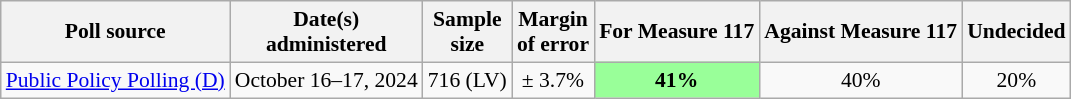<table class="wikitable" style="font-size:90%;text-align:center;">
<tr>
<th>Poll source</th>
<th>Date(s)<br>administered</th>
<th>Sample<br>size</th>
<th>Margin<br>of error</th>
<th>For Measure 117</th>
<th>Against Measure 117</th>
<th>Undecided</th>
</tr>
<tr>
<td style="text-align:left;"><a href='#'>Public Policy Polling (D)</a></td>
<td data-sort-value="2024-10-17">October 16–17, 2024</td>
<td>716 (LV)</td>
<td>± 3.7%</td>
<td style="background: rgb(153, 255, 153);"><strong>41%</strong></td>
<td>40%</td>
<td>20%</td>
</tr>
</table>
